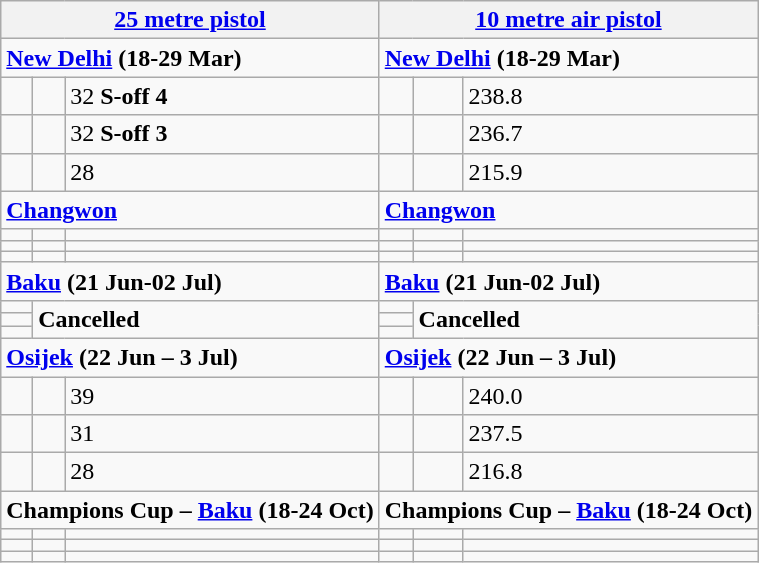<table class="wikitable">
<tr>
<th colspan="3"><a href='#'>25 metre pistol</a></th>
<th colspan="3"><a href='#'>10 metre air pistol</a></th>
</tr>
<tr>
<td colspan="3"><strong><a href='#'>New Delhi</a></strong> <strong> (18-29 Mar)</strong></td>
<td colspan="3"><strong><a href='#'>New Delhi</a></strong> <strong> (18-29 Mar)</strong></td>
</tr>
<tr>
<td></td>
<td></td>
<td>32 <strong>S-off 4</strong></td>
<td></td>
<td></td>
<td>238.8</td>
</tr>
<tr>
<td></td>
<td></td>
<td>32 <strong>S-off 3</strong></td>
<td></td>
<td></td>
<td>236.7</td>
</tr>
<tr>
<td></td>
<td></td>
<td>28</td>
<td></td>
<td></td>
<td>215.9</td>
</tr>
<tr>
<td colspan="3"><strong><a href='#'>Changwon</a></strong> <strong></strong></td>
<td colspan="3"><strong><a href='#'>Changwon</a></strong> <strong></strong></td>
</tr>
<tr>
<td></td>
<td></td>
<td></td>
<td></td>
<td></td>
<td></td>
</tr>
<tr>
<td></td>
<td></td>
<td></td>
<td></td>
<td></td>
<td></td>
</tr>
<tr>
<td></td>
<td></td>
<td></td>
<td></td>
<td></td>
<td></td>
</tr>
<tr>
<td colspan="3"><strong><a href='#'>Baku</a>  (21 Jun-02 Jul)</strong></td>
<td colspan="3"><strong><a href='#'>Baku</a>  (21 Jun-02 Jul)</strong></td>
</tr>
<tr>
<td></td>
<td colspan="2" rowspan="3"><strong>Cancelled</strong></td>
<td></td>
<td colspan="2" rowspan="3"><strong>Cancelled</strong></td>
</tr>
<tr>
<td></td>
<td></td>
</tr>
<tr>
<td></td>
<td></td>
</tr>
<tr>
<td colspan="3"><strong><a href='#'>Osijek</a>  (22 Jun – 3 Jul) </strong></td>
<td colspan="3"><strong><a href='#'>Osijek</a>  (22 Jun – 3 Jul) </strong></td>
</tr>
<tr>
<td></td>
<td></td>
<td>39</td>
<td></td>
<td></td>
<td>240.0</td>
</tr>
<tr>
<td></td>
<td></td>
<td>31</td>
<td></td>
<td></td>
<td>237.5</td>
</tr>
<tr>
<td></td>
<td></td>
<td>28</td>
<td></td>
<td></td>
<td>216.8</td>
</tr>
<tr>
<td colspan="3"><strong>Champions Cup – <a href='#'>Baku</a>  (18-24 Oct)</strong></td>
<td colspan="3"><strong>Champions Cup – <a href='#'>Baku</a>  (18-24 Oct)</strong></td>
</tr>
<tr>
<td></td>
<td></td>
<td></td>
<td></td>
<td></td>
<td></td>
</tr>
<tr>
<td></td>
<td></td>
<td></td>
<td></td>
<td></td>
<td></td>
</tr>
<tr>
<td></td>
<td></td>
<td></td>
<td></td>
<td></td>
<td></td>
</tr>
</table>
